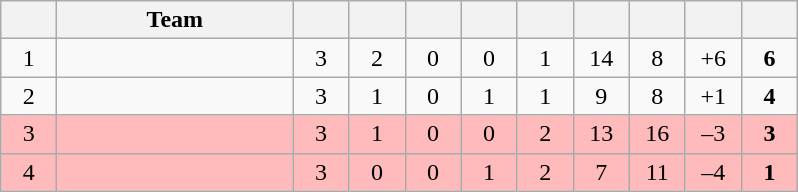<table class="wikitable" style="text-align: center; font-size: 100%;">
<tr>
<th width="30"></th>
<th width="150">Team</th>
<th width="30"></th>
<th width="30"></th>
<th width="30"></th>
<th width="30"></th>
<th width="30"></th>
<th width="30"></th>
<th width="30"></th>
<th width="30"></th>
<th width="30"></th>
</tr>
<tr>
<td>1</td>
<td align="left"></td>
<td>3</td>
<td>2</td>
<td>0</td>
<td>0</td>
<td>1</td>
<td>14</td>
<td>8</td>
<td>+6</td>
<td><strong>6</strong></td>
</tr>
<tr>
<td>2</td>
<td align="left"></td>
<td>3</td>
<td>1</td>
<td>0</td>
<td>1</td>
<td>1</td>
<td>9</td>
<td>8</td>
<td>+1</td>
<td><strong>4</strong></td>
</tr>
<tr style="background-color: #FFBBBB">
<td>3</td>
<td align="left"></td>
<td>3</td>
<td>1</td>
<td>0</td>
<td>0</td>
<td>2</td>
<td>13</td>
<td>16</td>
<td>–3</td>
<td><strong>3</strong></td>
</tr>
<tr style="background-color: #FFBBBB">
<td>4</td>
<td align="left"></td>
<td>3</td>
<td>0</td>
<td>0</td>
<td>1</td>
<td>2</td>
<td>7</td>
<td>11</td>
<td>–4</td>
<td><strong>1</strong></td>
</tr>
</table>
